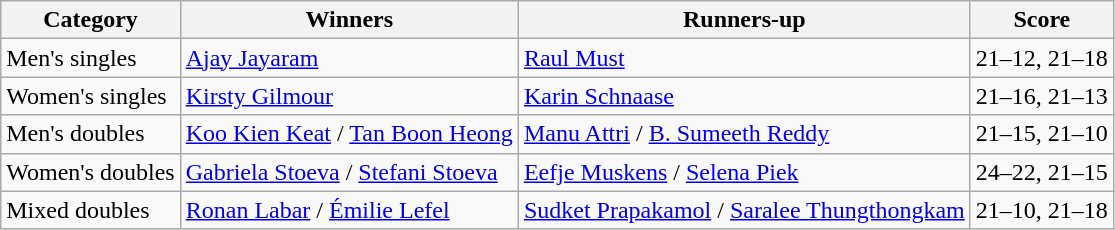<table class=wikitable style="white-space:nowrap;">
<tr>
<th>Category</th>
<th>Winners</th>
<th>Runners-up</th>
<th>Score</th>
</tr>
<tr>
<td>Men's singles</td>
<td> <a href='#'>Ajay Jayaram</a></td>
<td> <a href='#'>Raul Must</a></td>
<td>21–12, 21–18</td>
</tr>
<tr>
<td>Women's singles</td>
<td> <a href='#'>Kirsty Gilmour</a></td>
<td> <a href='#'>Karin Schnaase</a></td>
<td>21–16, 21–13</td>
</tr>
<tr>
<td>Men's doubles</td>
<td> <a href='#'>Koo Kien Keat</a> / <a href='#'>Tan Boon Heong</a></td>
<td> <a href='#'>Manu Attri</a> / <a href='#'>B. Sumeeth Reddy</a></td>
<td>21–15, 21–10</td>
</tr>
<tr>
<td>Women's doubles</td>
<td> <a href='#'>Gabriela Stoeva</a> / <a href='#'>Stefani Stoeva</a></td>
<td> <a href='#'>Eefje Muskens</a> / <a href='#'>Selena Piek</a></td>
<td>24–22, 21–15</td>
</tr>
<tr>
<td>Mixed doubles</td>
<td> <a href='#'>Ronan Labar</a> / <a href='#'>Émilie Lefel</a></td>
<td> <a href='#'>Sudket Prapakamol</a> / <a href='#'>Saralee Thungthongkam</a></td>
<td>21–10, 21–18</td>
</tr>
</table>
